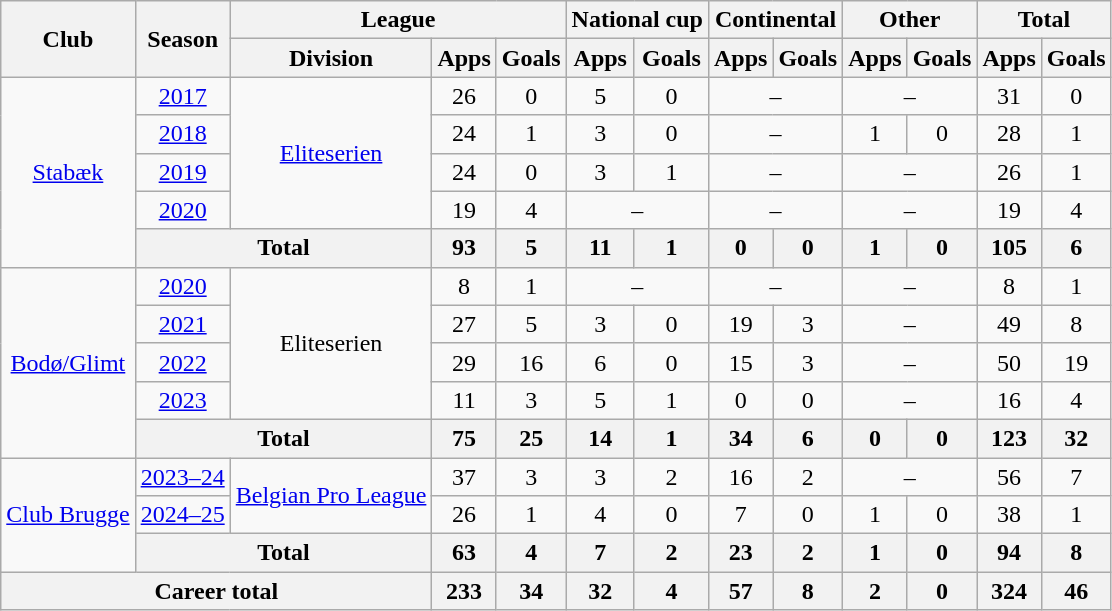<table class="wikitable" style="text-align:center">
<tr>
<th rowspan="2">Club</th>
<th rowspan="2">Season</th>
<th colspan="3">League</th>
<th colspan="2">National cup</th>
<th colspan="2">Continental</th>
<th colspan="2">Other</th>
<th colspan="2">Total</th>
</tr>
<tr>
<th>Division</th>
<th>Apps</th>
<th>Goals</th>
<th>Apps</th>
<th>Goals</th>
<th>Apps</th>
<th>Goals</th>
<th>Apps</th>
<th>Goals</th>
<th>Apps</th>
<th>Goals</th>
</tr>
<tr>
<td rowspan="5"><a href='#'>Stabæk</a></td>
<td><a href='#'>2017</a></td>
<td rowspan="4"><a href='#'>Eliteserien</a></td>
<td>26</td>
<td>0</td>
<td>5</td>
<td>0</td>
<td colspan="2">–</td>
<td colspan="2">–</td>
<td>31</td>
<td>0</td>
</tr>
<tr>
<td><a href='#'>2018</a></td>
<td>24</td>
<td>1</td>
<td>3</td>
<td>0</td>
<td colspan="2">–</td>
<td>1</td>
<td>0</td>
<td>28</td>
<td>1</td>
</tr>
<tr>
<td><a href='#'>2019</a></td>
<td>24</td>
<td>0</td>
<td>3</td>
<td>1</td>
<td colspan="2">–</td>
<td colspan="2">–</td>
<td>26</td>
<td>1</td>
</tr>
<tr>
<td><a href='#'>2020</a></td>
<td>19</td>
<td>4</td>
<td colspan="2">–</td>
<td colspan="2">–</td>
<td colspan="2">–</td>
<td>19</td>
<td>4</td>
</tr>
<tr>
<th colspan="2">Total</th>
<th>93</th>
<th>5</th>
<th>11</th>
<th>1</th>
<th>0</th>
<th>0</th>
<th>1</th>
<th>0</th>
<th>105</th>
<th>6</th>
</tr>
<tr>
<td rowspan="5"><a href='#'>Bodø/Glimt</a></td>
<td><a href='#'>2020</a></td>
<td rowspan="4">Eliteserien</td>
<td>8</td>
<td>1</td>
<td colspan="2">–</td>
<td colspan="2">–</td>
<td colspan="2">–</td>
<td>8</td>
<td>1</td>
</tr>
<tr>
<td><a href='#'>2021</a></td>
<td>27</td>
<td>5</td>
<td>3</td>
<td>0</td>
<td>19</td>
<td>3</td>
<td colspan="2">–</td>
<td>49</td>
<td>8</td>
</tr>
<tr>
<td><a href='#'>2022</a></td>
<td>29</td>
<td>16</td>
<td>6</td>
<td>0</td>
<td>15</td>
<td>3</td>
<td colspan="2">–</td>
<td>50</td>
<td>19</td>
</tr>
<tr>
<td><a href='#'>2023</a></td>
<td>11</td>
<td>3</td>
<td>5</td>
<td>1</td>
<td>0</td>
<td>0</td>
<td colspan="2">–</td>
<td>16</td>
<td>4</td>
</tr>
<tr>
<th colspan="2">Total</th>
<th>75</th>
<th>25</th>
<th>14</th>
<th>1</th>
<th>34</th>
<th>6</th>
<th>0</th>
<th>0</th>
<th>123</th>
<th>32</th>
</tr>
<tr>
<td rowspan="3"><a href='#'>Club Brugge</a></td>
<td><a href='#'>2023–24</a></td>
<td rowspan="2"><a href='#'>Belgian Pro League</a></td>
<td>37</td>
<td>3</td>
<td>3</td>
<td>2</td>
<td>16</td>
<td>2</td>
<td colspan="2">–</td>
<td>56</td>
<td>7</td>
</tr>
<tr>
<td><a href='#'>2024–25</a></td>
<td>26</td>
<td>1</td>
<td>4</td>
<td>0</td>
<td>7</td>
<td>0</td>
<td>1</td>
<td>0</td>
<td>38</td>
<td>1</td>
</tr>
<tr>
<th colspan="2">Total</th>
<th>63</th>
<th>4</th>
<th>7</th>
<th>2</th>
<th>23</th>
<th>2</th>
<th>1</th>
<th>0</th>
<th>94</th>
<th>8</th>
</tr>
<tr>
<th colspan="3">Career total</th>
<th>233</th>
<th>34</th>
<th>32</th>
<th>4</th>
<th>57</th>
<th>8</th>
<th>2</th>
<th>0</th>
<th>324</th>
<th>46</th>
</tr>
</table>
